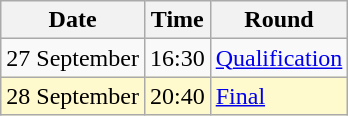<table class="wikitable">
<tr>
<th>Date</th>
<th>Time</th>
<th>Round</th>
</tr>
<tr>
<td>27 September</td>
<td>16:30</td>
<td><a href='#'>Qualification</a></td>
</tr>
<tr style=background:lemonchiffon>
<td>28 September</td>
<td>20:40</td>
<td><a href='#'>Final</a></td>
</tr>
</table>
